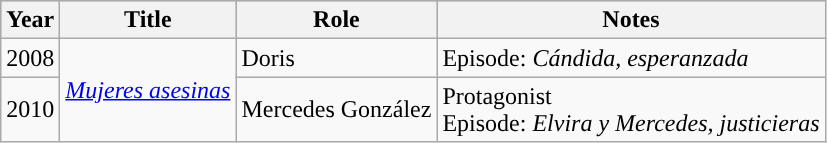<table class="wikitable">
<tr style="background:#b0c4de;">
<th>Year</th>
<th>Title</th>
<th>Role</th>
<th>Notes</th>
</tr>
<tr>
<td>2008</td>
<td rowspan=2><em><a href='#'>Mujeres asesinas</a></em></td>
<td>Doris</td>
<td>Episode: <em>Cándida, esperanzada</em></td>
</tr>
<tr>
<td>2010</td>
<td>Mercedes González</td>
<td>Protagonist<br>Episode: <em>Elvira y Mercedes, justicieras</em></td>
</tr>
</table>
